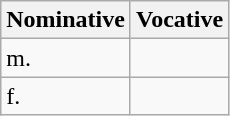<table class="wikitable">
<tr>
<th>Nominative</th>
<th>Vocative</th>
</tr>
<tr>
<td>  m.</td>
<td> </td>
</tr>
<tr>
<td>   f.</td>
<td> </td>
</tr>
</table>
